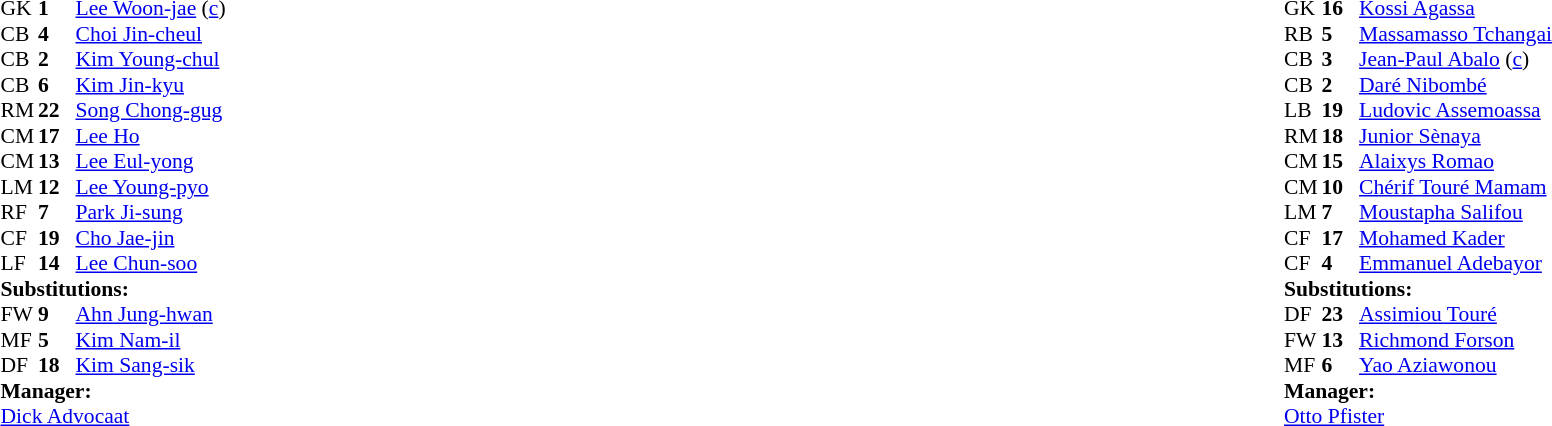<table width="100%">
<tr>
<td valign="top" width="40%"><br><table style="font-size: 90%" cellspacing="0" cellpadding="0">
<tr>
<th width="25"></th>
<th width="25"></th>
</tr>
<tr>
<td>GK</td>
<td><strong>1</strong></td>
<td><a href='#'>Lee Woon-jae</a> (<a href='#'>c</a>)</td>
</tr>
<tr>
<td>CB</td>
<td><strong>4</strong></td>
<td><a href='#'>Choi Jin-cheul</a></td>
</tr>
<tr>
<td>CB</td>
<td><strong>2</strong></td>
<td><a href='#'>Kim Young-chul</a></td>
<td></td>
</tr>
<tr>
<td>CB</td>
<td><strong>6</strong></td>
<td><a href='#'>Kim Jin-kyu</a></td>
<td></td>
<td></td>
</tr>
<tr>
<td>RM</td>
<td><strong>22</strong></td>
<td><a href='#'>Song Chong-gug</a></td>
</tr>
<tr>
<td>CM</td>
<td><strong>17</strong></td>
<td><a href='#'>Lee Ho</a></td>
</tr>
<tr>
<td>CM</td>
<td><strong>13</strong></td>
<td><a href='#'>Lee Eul-yong</a></td>
<td></td>
<td></td>
</tr>
<tr>
<td>LM</td>
<td><strong>12</strong></td>
<td><a href='#'>Lee Young-pyo</a></td>
</tr>
<tr>
<td>RF</td>
<td><strong>7</strong></td>
<td><a href='#'>Park Ji-sung</a></td>
</tr>
<tr>
<td>CF</td>
<td><strong>19</strong></td>
<td><a href='#'>Cho Jae-jin</a></td>
<td></td>
<td></td>
</tr>
<tr>
<td>LF</td>
<td><strong>14</strong></td>
<td><a href='#'>Lee Chun-soo</a></td>
<td></td>
</tr>
<tr>
<td colspan=3><strong>Substitutions:</strong></td>
</tr>
<tr>
<td>FW</td>
<td><strong>9</strong></td>
<td><a href='#'>Ahn Jung-hwan</a></td>
<td></td>
<td></td>
</tr>
<tr>
<td>MF</td>
<td><strong>5</strong></td>
<td><a href='#'>Kim Nam-il</a></td>
<td></td>
<td></td>
</tr>
<tr>
<td>DF</td>
<td><strong>18</strong></td>
<td><a href='#'>Kim Sang-sik</a></td>
<td></td>
<td></td>
</tr>
<tr>
<td colspan=3><strong>Manager:</strong></td>
</tr>
<tr>
<td colspan="4"> <a href='#'>Dick Advocaat</a></td>
</tr>
</table>
</td>
<td valign="top"></td>
<td valign="top" width="50%"><br><table style="font-size: 90%" cellspacing="0" cellpadding="0" align=center>
<tr>
<th width="25"></th>
<th width="25"></th>
</tr>
<tr>
<td>GK</td>
<td><strong>16</strong></td>
<td><a href='#'>Kossi Agassa</a></td>
</tr>
<tr>
<td>RB</td>
<td><strong>5</strong></td>
<td><a href='#'>Massamasso Tchangai</a></td>
<td></td>
</tr>
<tr>
<td>CB</td>
<td><strong>3</strong></td>
<td><a href='#'>Jean-Paul Abalo</a> (<a href='#'>c</a>)</td>
<td></td>
</tr>
<tr>
<td>CB</td>
<td><strong>2</strong></td>
<td><a href='#'>Daré Nibombé</a></td>
</tr>
<tr>
<td>LB</td>
<td><strong>19</strong></td>
<td><a href='#'>Ludovic Assemoassa</a></td>
<td></td>
<td></td>
</tr>
<tr>
<td>RM</td>
<td><strong>18</strong></td>
<td><a href='#'>Junior Sènaya</a></td>
<td></td>
<td></td>
</tr>
<tr>
<td>CM</td>
<td><strong>15</strong></td>
<td><a href='#'>Alaixys Romao</a></td>
<td></td>
</tr>
<tr>
<td>CM</td>
<td><strong>10</strong></td>
<td><a href='#'>Chérif Touré Mamam</a></td>
</tr>
<tr>
<td>LM</td>
<td><strong>7</strong></td>
<td><a href='#'>Moustapha Salifou</a></td>
<td></td>
<td></td>
</tr>
<tr>
<td>CF</td>
<td><strong>17</strong></td>
<td><a href='#'>Mohamed Kader</a></td>
</tr>
<tr>
<td>CF</td>
<td><strong>4</strong></td>
<td><a href='#'>Emmanuel Adebayor</a></td>
</tr>
<tr>
<td colspan=3><strong>Substitutions:</strong></td>
</tr>
<tr>
<td>DF</td>
<td><strong>23</strong></td>
<td><a href='#'>Assimiou Touré</a></td>
<td></td>
<td></td>
</tr>
<tr>
<td>FW</td>
<td><strong>13</strong></td>
<td><a href='#'>Richmond Forson</a></td>
<td></td>
<td></td>
</tr>
<tr>
<td>MF</td>
<td><strong>6</strong></td>
<td><a href='#'>Yao Aziawonou</a></td>
<td></td>
<td></td>
</tr>
<tr>
<td colspan=3><strong>Manager:</strong></td>
</tr>
<tr>
<td colspan="4"> <a href='#'>Otto Pfister</a></td>
</tr>
</table>
</td>
</tr>
</table>
